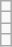<table class="wikitable">
<tr>
<td></td>
</tr>
<tr>
<td></td>
</tr>
<tr>
<td></td>
</tr>
<tr>
<td></td>
</tr>
</table>
